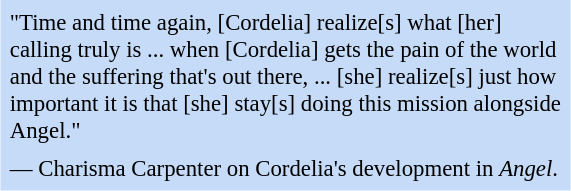<table class="toccolours" style="float: left; margin-left: 1em; margin-right: 2em; font-size: 95%; background:#c6dbf7; color:black; width:25em; max-width: 40%;" cellspacing="5">
<tr>
<td style="text-align: left;">"Time and time again, [Cordelia] realize[s] what [her] calling truly is ... when [Cordelia] gets the pain of the world and the suffering that's out there, ... [she] realize[s] just how important it is that [she] stay[s] doing this mission alongside Angel."</td>
</tr>
<tr>
<td style="text-align: left;">— Charisma Carpenter on Cordelia's development in <em>Angel</em>.</td>
</tr>
</table>
